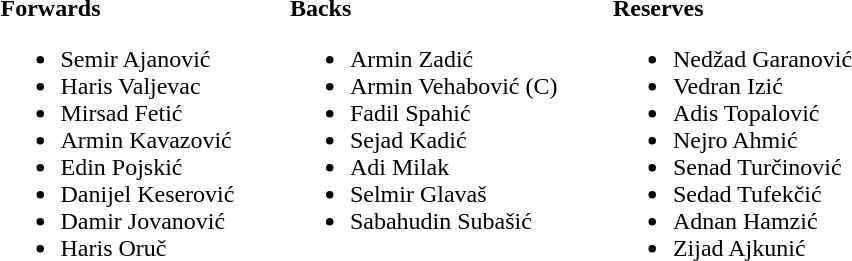<table class="toccolours" style="border-collapse: collapse;">
<tr>
<td valign="top"><br><strong>Forwards</strong><ul><li>Semir Ajanović</li><li>Haris Valjevac</li><li>Mirsad Fetić</li><li>Armin Kavazović</li><li>Edin Pojskić</li><li>Danijel Keserović</li><li>Damir Jovanović</li><li>Haris Oruč</li></ul></td>
<td width="33"> </td>
<td valign="top"><br><strong>Backs</strong><ul><li>Armin Zadić</li><li>Armin Vehabović (C)</li><li>Fadil Spahić</li><li>Sejad Kadić</li><li>Adi Milak</li><li>Selmir Glavaš</li><li>Sabahudin Subašić</li></ul></td>
<td width="33"> </td>
<td valign="top"><br><strong>Reserves</strong><ul><li>Nedžad Garanović</li><li>Vedran Izić</li><li>Adis Topalović</li><li>Nejro Ahmić</li><li>Senad Turčinović</li><li>Sedad Tufekčić</li><li>Adnan Hamzić</li><li>Zijad Ajkunić</li></ul></td>
</tr>
</table>
